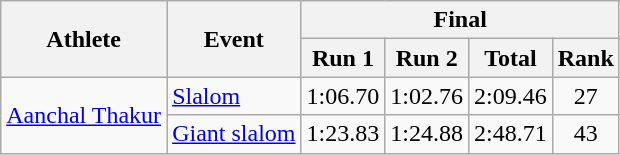<table class="wikitable">
<tr>
<th rowspan="2">Athlete</th>
<th rowspan="2">Event</th>
<th colspan="4">Final</th>
</tr>
<tr>
<th>Run 1</th>
<th>Run 2</th>
<th>Total</th>
<th>Rank</th>
</tr>
<tr>
<td rowspan=2><a href='#'>Aanchal Thakur</a></td>
<td><a href='#'>Slalom</a></td>
<td align="center">1:06.70</td>
<td align="center">1:02.76</td>
<td align="center">2:09.46</td>
<td align="center">27</td>
</tr>
<tr>
<td><a href='#'>Giant slalom</a></td>
<td align="center">1:23.83</td>
<td align="center">1:24.88</td>
<td align="center">2:48.71</td>
<td align="center">43</td>
</tr>
</table>
